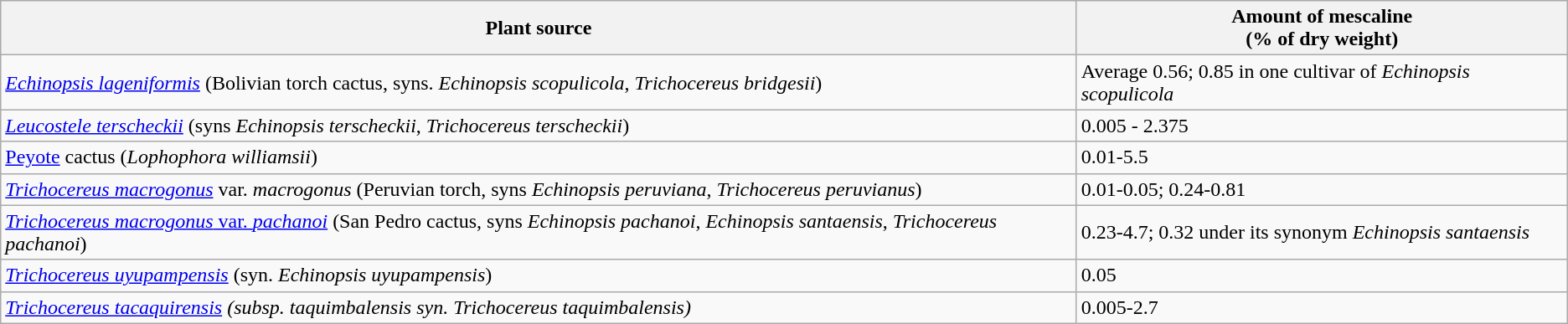<table class="wikitable">
<tr>
<th>Plant source</th>
<th>Amount of mescaline<br> (% of dry weight)</th>
</tr>
<tr>
<td><em><a href='#'>Echinopsis lageniformis</a></em> (Bolivian torch cactus, syns. <em>Echinopsis scopulicola</em>, <em>Trichocereus bridgesii</em>)</td>
<td>Average 0.56; 0.85 in one cultivar of <em>Echinopsis scopulicola</em></td>
</tr>
<tr>
<td><em><a href='#'>Leucostele terscheckii</a></em> (syns <em>Echinopsis terscheckii</em>, <em>Trichocereus terscheckii</em>)</td>
<td>0.005 - 2.375</td>
</tr>
<tr>
<td><a href='#'>Peyote</a> cactus (<em>Lophophora williamsii</em>)</td>
<td>0.01-5.5</td>
</tr>
<tr>
<td><em><a href='#'>Trichocereus macrogonus</a></em> var. <em>macrogonus</em> (Peruvian torch, syns <em>Echinopsis peruviana</em>, <em>Trichocereus peruvianus</em>)</td>
<td>0.01-0.05; 0.24-0.81</td>
</tr>
<tr>
<td><a href='#'><em>Trichocereus macrogonus</em> var. <em>pachanoi</em></a> (San Pedro cactus, syns <em>Echinopsis pachanoi</em>, <em>Echinopsis santaensis</em>, <em>Trichocereus pachanoi</em>)</td>
<td>0.23-4.7; 0.32 under its synonym <em>Echinopsis santaensis</em></td>
</tr>
<tr>
<td><em><a href='#'>Trichocereus uyupampensis</a></em> (syn. <em>Echinopsis uyupampensis</em>)</td>
<td>0.05</td>
</tr>
<tr>
<td><em><a href='#'>Trichocereus tacaquirensis</a> (subsp. taquimbalensis syn. Trichocereus taquimbalensis)</em></td>
<td>0.005-2.7</td>
</tr>
</table>
